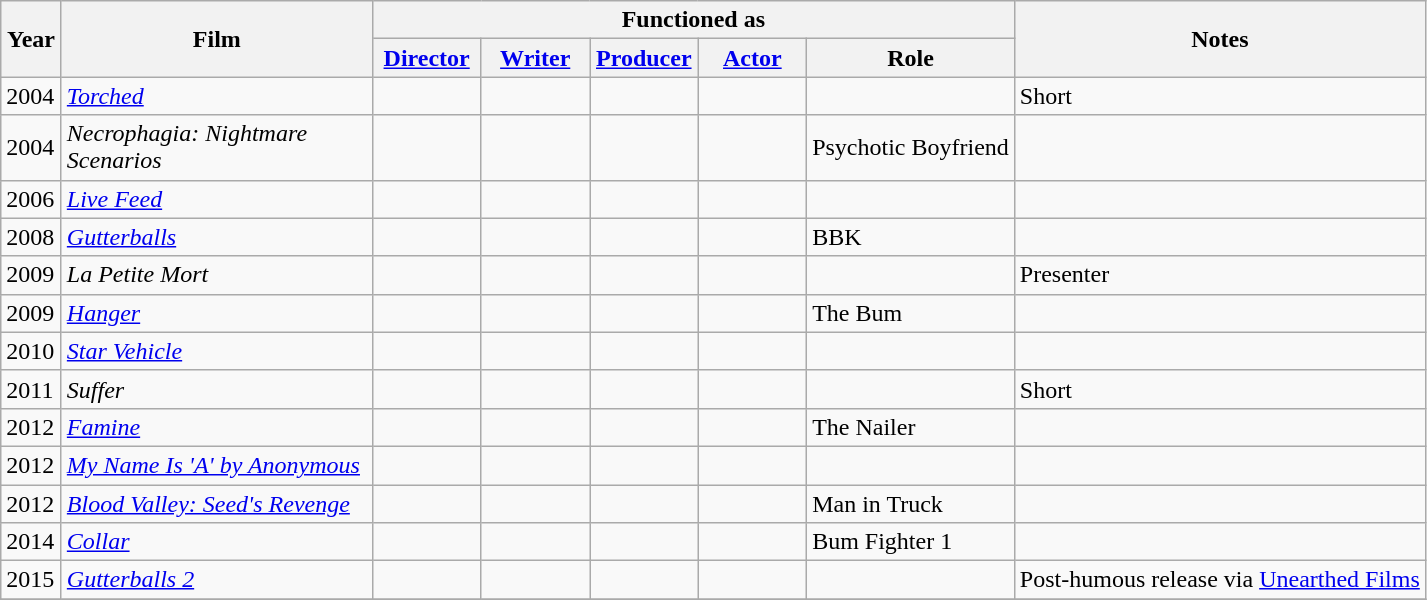<table class="wikitable" style="margin-right: 0;">
<tr>
<th rowspan="2" style="width:33px;">Year</th>
<th rowspan="2" style="width:200px;">Film</th>
<th colspan="5">Functioned as</th>
<th rowspan="2">Notes</th>
</tr>
<tr>
<th style="width:65px;"><a href='#'>Director</a></th>
<th style="width:65px;"><a href='#'>Writer</a></th>
<th style="width:65px;"><a href='#'>Producer</a></th>
<th style="width:65px;"><a href='#'>Actor</a></th>
<th>Role</th>
</tr>
<tr>
<td>2004</td>
<td><em><a href='#'>Torched</a></em></td>
<td></td>
<td></td>
<td></td>
<td></td>
<td></td>
<td>Short</td>
</tr>
<tr>
<td>2004</td>
<td><em>Necrophagia: Nightmare Scenarios</em></td>
<td></td>
<td></td>
<td></td>
<td></td>
<td>Psychotic Boyfriend</td>
<td></td>
</tr>
<tr>
<td>2006</td>
<td><em><a href='#'>Live Feed</a></em></td>
<td></td>
<td></td>
<td></td>
<td></td>
<td></td>
<td></td>
</tr>
<tr>
<td>2008</td>
<td><em><a href='#'>Gutterballs</a></em></td>
<td></td>
<td></td>
<td></td>
<td></td>
<td>BBK</td>
<td></td>
</tr>
<tr>
<td>2009</td>
<td><em>La Petite Mort</em></td>
<td></td>
<td></td>
<td></td>
<td></td>
<td></td>
<td>Presenter</td>
</tr>
<tr>
<td>2009</td>
<td><em><a href='#'>Hanger</a></em></td>
<td></td>
<td></td>
<td></td>
<td></td>
<td>The Bum</td>
<td></td>
</tr>
<tr>
<td>2010</td>
<td><em><a href='#'>Star Vehicle</a></em></td>
<td></td>
<td></td>
<td></td>
<td></td>
<td></td>
<td></td>
</tr>
<tr>
<td>2011</td>
<td><em>Suffer</em></td>
<td></td>
<td></td>
<td></td>
<td></td>
<td></td>
<td>Short</td>
</tr>
<tr>
<td>2012</td>
<td><em><a href='#'>Famine</a></em></td>
<td></td>
<td></td>
<td></td>
<td></td>
<td>The Nailer</td>
<td></td>
</tr>
<tr>
<td>2012</td>
<td><em><a href='#'>My Name Is 'A' by Anonymous</a></em></td>
<td></td>
<td></td>
<td></td>
<td></td>
<td></td>
<td></td>
</tr>
<tr>
<td>2012</td>
<td><em><a href='#'>Blood Valley: Seed's Revenge</a></em></td>
<td></td>
<td></td>
<td></td>
<td></td>
<td>Man in Truck</td>
<td></td>
</tr>
<tr>
<td>2014</td>
<td><em><a href='#'>Collar</a></em></td>
<td></td>
<td></td>
<td></td>
<td></td>
<td>Bum Fighter 1</td>
<td></td>
</tr>
<tr>
<td>2015</td>
<td><em><a href='#'>Gutterballs 2</a></em></td>
<td></td>
<td></td>
<td></td>
<td></td>
<td></td>
<td>Post-humous release via <a href='#'>Unearthed Films</a></td>
</tr>
<tr>
</tr>
</table>
